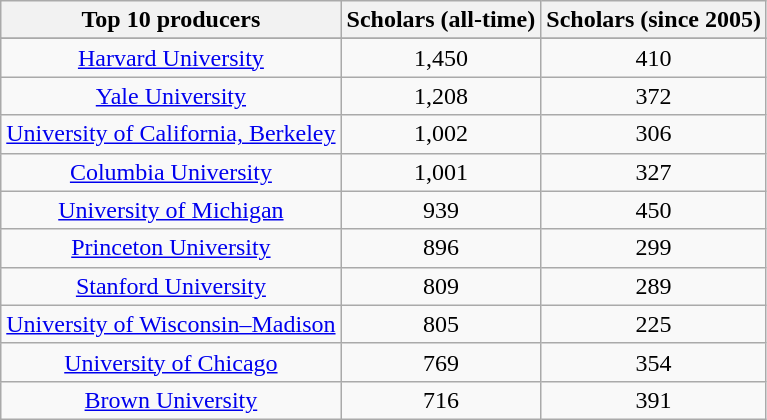<table class="wikitable sortable">
<tr>
<th>Top 10 producers</th>
<th data-sort-type="number">Scholars (all-time)</th>
<th>Scholars (since 2005)</th>
</tr>
<tr>
</tr>
<tr>
<td align="center"><a href='#'>Harvard University</a></td>
<td align="center">1,450</td>
<td align="center">410</td>
</tr>
<tr>
<td align="center"><a href='#'>Yale University</a></td>
<td align="center">1,208</td>
<td align="center">372</td>
</tr>
<tr>
<td align="center"><a href='#'>University of California, Berkeley</a></td>
<td align="center">1,002</td>
<td align="center">306</td>
</tr>
<tr>
<td align="center"><a href='#'>Columbia University</a></td>
<td align="center">1,001</td>
<td align="center">327</td>
</tr>
<tr>
<td align="center"><a href='#'>University of Michigan</a></td>
<td align="center">939</td>
<td align="center">450</td>
</tr>
<tr>
<td align="center"><a href='#'>Princeton University</a></td>
<td align="center">896</td>
<td align="center">299</td>
</tr>
<tr>
<td align="center"><a href='#'>Stanford University</a></td>
<td align="center">809</td>
<td align="center">289</td>
</tr>
<tr>
<td align="center"><a href='#'>University of Wisconsin–Madison</a></td>
<td align="center">805</td>
<td align="center">225</td>
</tr>
<tr>
<td align="center"><a href='#'>University of Chicago</a></td>
<td align="center">769</td>
<td align="center">354</td>
</tr>
<tr>
<td align="center"><a href='#'>Brown University</a></td>
<td align="center">716</td>
<td align="center">391</td>
</tr>
</table>
